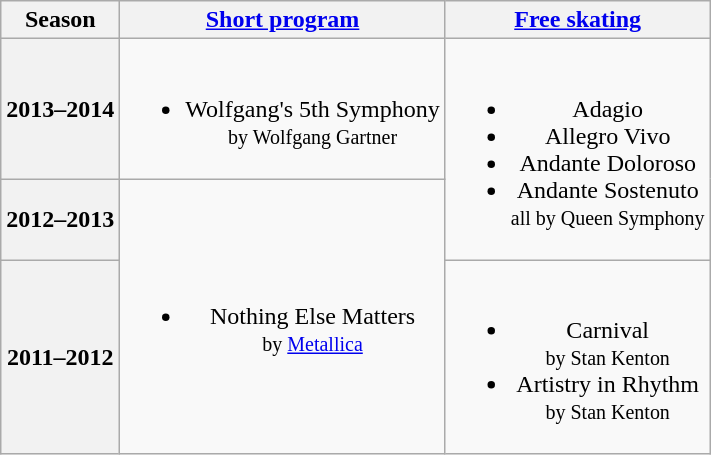<table class=wikitable style=text-align:center>
<tr>
<th>Season</th>
<th><a href='#'>Short program</a></th>
<th><a href='#'>Free skating</a></th>
</tr>
<tr>
<th>2013–2014 <br> </th>
<td><br><ul><li>Wolfgang's 5th Symphony <br><small> by Wolfgang Gartner </small></li></ul></td>
<td rowspan=2><br><ul><li>Adagio</li><li>Allegro Vivo</li><li>Andante Doloroso</li><li>Andante Sostenuto <br><small> all by Queen Symphony </small></li></ul></td>
</tr>
<tr>
<th>2012–2013 <br> </th>
<td rowspan=2><br><ul><li>Nothing Else Matters <br><small> by <a href='#'>Metallica</a> </small></li></ul></td>
</tr>
<tr>
<th>2011–2012 <br> </th>
<td><br><ul><li>Carnival <br><small> by Stan Kenton </small></li><li>Artistry in Rhythm <br><small> by Stan Kenton </small></li></ul></td>
</tr>
</table>
